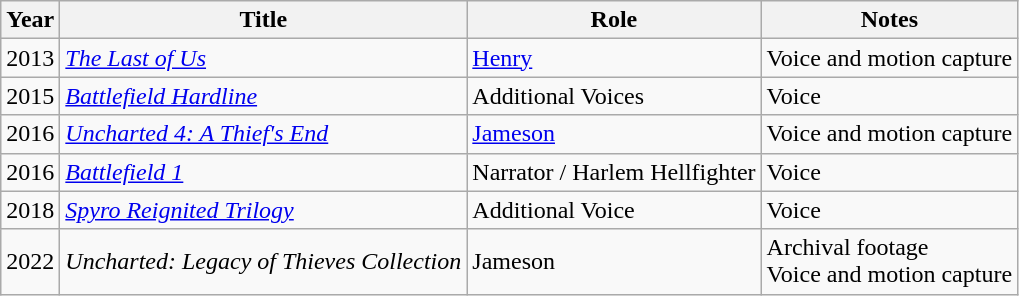<table class="wikitable sortable">
<tr>
<th>Year</th>
<th>Title</th>
<th>Role</th>
<th>Notes</th>
</tr>
<tr>
<td>2013</td>
<td><em><a href='#'>The Last of Us</a></em></td>
<td><a href='#'>Henry</a></td>
<td>Voice and motion capture</td>
</tr>
<tr>
<td>2015</td>
<td><em><a href='#'>Battlefield Hardline</a></em></td>
<td>Additional Voices</td>
<td>Voice</td>
</tr>
<tr>
<td>2016</td>
<td><em><a href='#'>Uncharted 4: A Thief's End</a></em></td>
<td><a href='#'>Jameson</a></td>
<td>Voice and motion capture</td>
</tr>
<tr>
<td>2016</td>
<td><em><a href='#'>Battlefield 1</a></em></td>
<td>Narrator / Harlem Hellfighter</td>
<td>Voice</td>
</tr>
<tr>
<td>2018</td>
<td><em><a href='#'>Spyro Reignited Trilogy</a></em></td>
<td>Additional Voice</td>
<td>Voice</td>
</tr>
<tr>
<td>2022</td>
<td><em>Uncharted: Legacy of Thieves Collection</em></td>
<td>Jameson</td>
<td>Archival footage<br>Voice and motion capture</td>
</tr>
</table>
